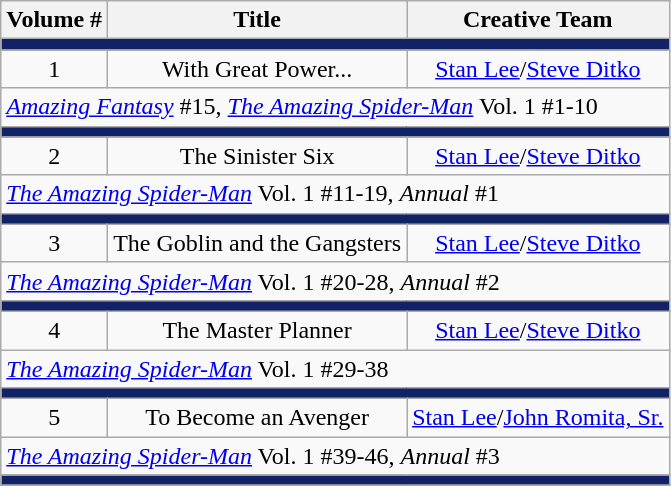<table class="wikitable">
<tr>
<th>Volume #</th>
<th>Title</th>
<th>Creative Team</th>
</tr>
<tr>
<td colspan="6" bgcolor="#112266"></td>
</tr>
<tr>
<td align="center">1</td>
<td align="center">With Great Power...</td>
<td align="center"><a href='#'>Stan Lee</a>/<a href='#'>Steve Ditko</a></td>
</tr>
<tr>
<td colspan="6"><em><a href='#'>Amazing Fantasy</a></em> #15, <em><a href='#'>The Amazing Spider-Man</a></em> Vol. 1 #1-10</td>
</tr>
<tr>
<td colspan="6" bgcolor="#112266"></td>
</tr>
<tr>
<td align="center">2</td>
<td align="center">The Sinister Six</td>
<td align="center"><a href='#'>Stan Lee</a>/<a href='#'>Steve Ditko</a></td>
</tr>
<tr>
<td colspan="6"><em><a href='#'>The Amazing Spider-Man</a></em> Vol. 1 #11-19, <em>Annual</em> #1</td>
</tr>
<tr>
<td colspan="6" bgcolor="#112266"></td>
</tr>
<tr>
<td align="center">3</td>
<td align="center">The Goblin and the Gangsters</td>
<td align="center"><a href='#'>Stan Lee</a>/<a href='#'>Steve Ditko</a></td>
</tr>
<tr>
<td colspan="6"><em><a href='#'>The Amazing Spider-Man</a></em> Vol. 1 #20-28, <em>Annual</em> #2</td>
</tr>
<tr>
<td colspan="6" bgcolor="#112266"></td>
</tr>
<tr>
<td align="center">4</td>
<td align="center">The Master Planner</td>
<td align="center"><a href='#'>Stan Lee</a>/<a href='#'>Steve Ditko</a></td>
</tr>
<tr>
<td colspan="6"><em><a href='#'>The Amazing Spider-Man</a></em> Vol. 1 #29-38</td>
</tr>
<tr>
<td colspan="6" bgcolor="#112266"></td>
</tr>
<tr>
<td align="center">5</td>
<td align="center">To Become an Avenger</td>
<td align="center"><a href='#'>Stan Lee</a>/<a href='#'>John Romita, Sr.</a></td>
</tr>
<tr>
<td colspan="6"><em><a href='#'>The Amazing Spider-Man</a></em> Vol. 1 #39-46, <em>Annual</em> #3</td>
</tr>
<tr>
<td colspan="6" bgcolor="#112266"></td>
</tr>
<tr>
</tr>
</table>
